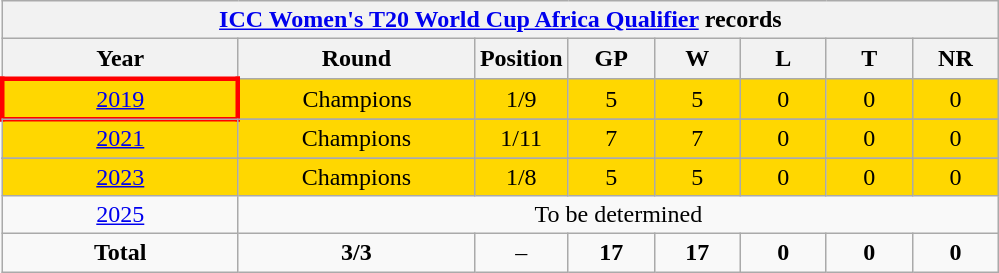<table class="wikitable" style="text-align: center; width=900px;">
<tr>
<th colspan=9><a href='#'>ICC Women's T20 World Cup Africa Qualifier</a> records</th>
</tr>
<tr>
<th width=150>Year</th>
<th width=150>Round</th>
<th width=50>Position</th>
<th width=50>GP</th>
<th width=50>W</th>
<th width=50>L</th>
<th width=50>T</th>
<th width=50>NR</th>
</tr>
<tr bgcolor=gold>
<td style="border: 3px solid red"> <a href='#'>2019</a></td>
<td>Champions</td>
<td>1/9</td>
<td>5</td>
<td>5</td>
<td>0</td>
<td>0</td>
<td>0</td>
</tr>
<tr>
</tr>
<tr bgcolor=gold>
<td> <a href='#'>2021</a></td>
<td>Champions</td>
<td>1/11</td>
<td>7</td>
<td>7</td>
<td>0</td>
<td>0</td>
<td>0</td>
</tr>
<tr>
</tr>
<tr bgcolor=gold>
<td> <a href='#'>2023</a></td>
<td>Champions</td>
<td>1/8</td>
<td>5</td>
<td>5</td>
<td>0</td>
<td>0</td>
<td>0</td>
</tr>
<tr>
<td> <a href='#'>2025</a></td>
<td colspan=8>To be determined</td>
</tr>
<tr>
<td><strong>Total</strong></td>
<td><strong>3/3</strong></td>
<td>–</td>
<td><strong>17</strong></td>
<td><strong>17</strong></td>
<td><strong>0</strong></td>
<td><strong>0</strong></td>
<td><strong>0</strong></td>
</tr>
</table>
